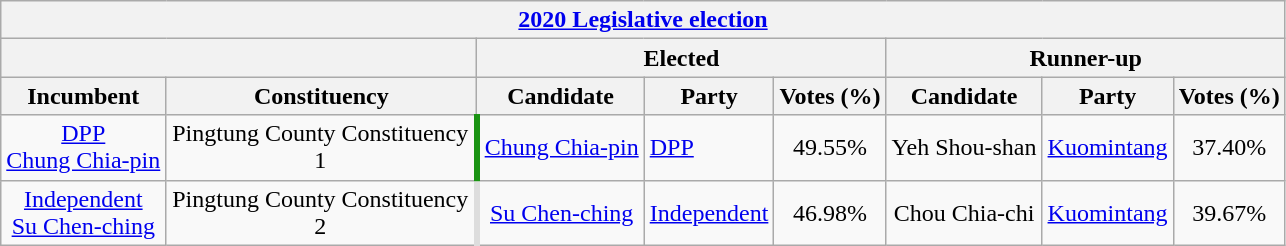<table class="wikitable collapsible sortable" style="text-align:center">
<tr>
<th colspan=8><a href='#'>2020 Legislative election</a></th>
</tr>
<tr>
<th colspan=2> </th>
<th colspan=3>Elected</th>
<th colspan=3>Runner-up</th>
</tr>
<tr>
<th>Incumbent</th>
<th style="width:200px;">Constituency</th>
<th>Candidate</th>
<th>Party</th>
<th>Votes (%)</th>
<th>Candidate</th>
<th>Party</th>
<th>Votes (%)</th>
</tr>
<tr>
<td><a href='#'>DPP</a><br><a href='#'>Chung Chia-pin</a></td>
<td align="center" style="border-right:4px solid #1B9413;">Pingtung County Constituency 1</td>
<td><a href='#'>Chung Chia-pin</a></td>
<td align="left"><a href='#'>DPP</a></td>
<td>49.55%</td>
<td>Yeh Shou-shan</td>
<td align="left"><a href='#'>Kuomintang</a></td>
<td>37.40%</td>
</tr>
<tr>
<td><a href='#'>Independent</a><br><a href='#'>Su Chen-ching</a></td>
<td align="center" style="border-right:4px solid #DDDDDD;">Pingtung County Constituency 2</td>
<td><a href='#'>Su Chen-ching</a></td>
<td align="left"><a href='#'>Independent</a></td>
<td>46.98%</td>
<td>Chou Chia-chi</td>
<td align="left"><a href='#'>Kuomintang</a></td>
<td>39.67%</td>
</tr>
</table>
